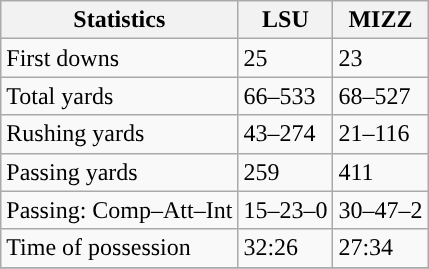<table class="wikitable" style="float: left;">
<tr>
<th>Statistics</th>
<th>LSU</th>
<th>MIZZ</th>
</tr>
<tr>
<td>First downs</td>
<td>25</td>
<td>23</td>
</tr>
<tr>
<td>Total yards</td>
<td>66–533</td>
<td>68–527</td>
</tr>
<tr>
<td>Rushing yards</td>
<td>43–274</td>
<td>21–116</td>
</tr>
<tr>
<td>Passing yards</td>
<td>259</td>
<td>411</td>
</tr>
<tr>
<td>Passing: Comp–Att–Int</td>
<td>15–23–0</td>
<td>30–47–2</td>
</tr>
<tr>
<td>Time of possession</td>
<td>32:26</td>
<td>27:34</td>
</tr>
<tr>
</tr>
</table>
